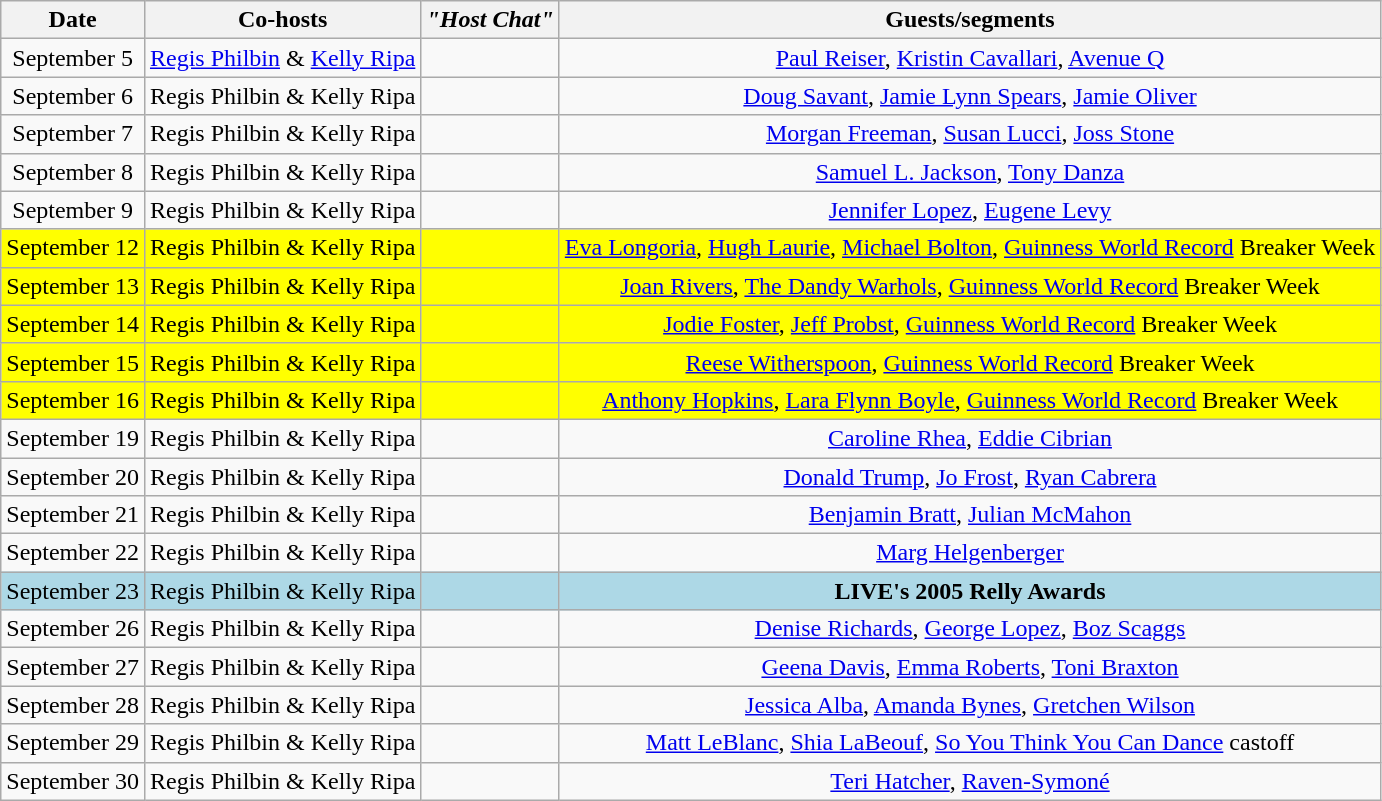<table class="wikitable sortable" style="text-align:center;">
<tr>
<th>Date</th>
<th>Co-hosts</th>
<th><em>"Host Chat"</em></th>
<th>Guests/segments</th>
</tr>
<tr>
<td>September 5</td>
<td><a href='#'>Regis Philbin</a> & <a href='#'>Kelly Ripa</a></td>
<td></td>
<td><a href='#'>Paul Reiser</a>, <a href='#'>Kristin Cavallari</a>, <a href='#'>Avenue Q</a></td>
</tr>
<tr>
<td>September 6</td>
<td>Regis Philbin & Kelly Ripa</td>
<td></td>
<td><a href='#'>Doug Savant</a>, <a href='#'>Jamie Lynn Spears</a>, <a href='#'>Jamie Oliver</a></td>
</tr>
<tr>
<td>September 7</td>
<td>Regis Philbin & Kelly Ripa</td>
<td></td>
<td><a href='#'>Morgan Freeman</a>, <a href='#'>Susan Lucci</a>, <a href='#'>Joss Stone</a></td>
</tr>
<tr>
<td>September 8</td>
<td>Regis Philbin & Kelly Ripa</td>
<td></td>
<td><a href='#'>Samuel L. Jackson</a>, <a href='#'>Tony Danza</a></td>
</tr>
<tr>
<td>September 9</td>
<td>Regis Philbin & Kelly Ripa</td>
<td></td>
<td><a href='#'>Jennifer Lopez</a>, <a href='#'>Eugene Levy</a></td>
</tr>
<tr style="background:yellow;">
<td>September 12</td>
<td>Regis Philbin & Kelly Ripa</td>
<td></td>
<td><a href='#'>Eva Longoria</a>, <a href='#'>Hugh Laurie</a>, <a href='#'>Michael Bolton</a>, <a href='#'>Guinness World Record</a> Breaker Week</td>
</tr>
<tr style="background:yellow;">
<td>September 13</td>
<td>Regis Philbin & Kelly Ripa</td>
<td></td>
<td><a href='#'>Joan Rivers</a>, <a href='#'>The Dandy Warhols</a>, <a href='#'>Guinness World Record</a> Breaker Week</td>
</tr>
<tr style="background:yellow;">
<td>September 14</td>
<td>Regis Philbin & Kelly Ripa</td>
<td></td>
<td><a href='#'>Jodie Foster</a>, <a href='#'>Jeff Probst</a>, <a href='#'>Guinness World Record</a> Breaker Week</td>
</tr>
<tr style="background:yellow;">
<td>September 15</td>
<td>Regis Philbin & Kelly Ripa</td>
<td></td>
<td><a href='#'>Reese Witherspoon</a>, <a href='#'>Guinness World Record</a> Breaker Week</td>
</tr>
<tr style="background:yellow;">
<td>September 16</td>
<td>Regis Philbin & Kelly Ripa</td>
<td></td>
<td><a href='#'>Anthony Hopkins</a>, <a href='#'>Lara Flynn Boyle</a>, <a href='#'>Guinness World Record</a> Breaker Week</td>
</tr>
<tr>
<td>September 19</td>
<td>Regis Philbin & Kelly Ripa</td>
<td></td>
<td><a href='#'>Caroline Rhea</a>, <a href='#'>Eddie Cibrian</a></td>
</tr>
<tr>
<td>September 20</td>
<td>Regis Philbin & Kelly Ripa</td>
<td></td>
<td><a href='#'>Donald Trump</a>, <a href='#'>Jo Frost</a>, <a href='#'>Ryan Cabrera</a></td>
</tr>
<tr>
<td>September 21</td>
<td>Regis Philbin & Kelly Ripa</td>
<td></td>
<td><a href='#'>Benjamin Bratt</a>, <a href='#'>Julian McMahon</a></td>
</tr>
<tr>
<td>September 22</td>
<td>Regis Philbin & Kelly Ripa</td>
<td></td>
<td><a href='#'>Marg Helgenberger</a></td>
</tr>
<tr style="background:lightblue;">
<td>September 23</td>
<td>Regis Philbin & Kelly Ripa</td>
<td></td>
<td><strong>LIVE's 2005 Relly Awards</strong></td>
</tr>
<tr>
<td>September 26</td>
<td>Regis Philbin & Kelly Ripa</td>
<td></td>
<td><a href='#'>Denise Richards</a>, <a href='#'>George Lopez</a>, <a href='#'>Boz Scaggs</a></td>
</tr>
<tr>
<td>September 27</td>
<td>Regis Philbin & Kelly Ripa</td>
<td></td>
<td><a href='#'>Geena Davis</a>, <a href='#'>Emma Roberts</a>, <a href='#'>Toni Braxton</a></td>
</tr>
<tr>
<td>September 28</td>
<td>Regis Philbin & Kelly Ripa</td>
<td></td>
<td><a href='#'>Jessica Alba</a>, <a href='#'>Amanda Bynes</a>, <a href='#'>Gretchen Wilson</a></td>
</tr>
<tr>
<td>September 29</td>
<td>Regis Philbin & Kelly Ripa</td>
<td></td>
<td><a href='#'>Matt LeBlanc</a>, <a href='#'>Shia LaBeouf</a>, <a href='#'>So You Think You Can Dance</a> castoff</td>
</tr>
<tr>
<td>September 30</td>
<td>Regis Philbin & Kelly Ripa</td>
<td></td>
<td><a href='#'>Teri Hatcher</a>, <a href='#'>Raven-Symoné</a></td>
</tr>
</table>
